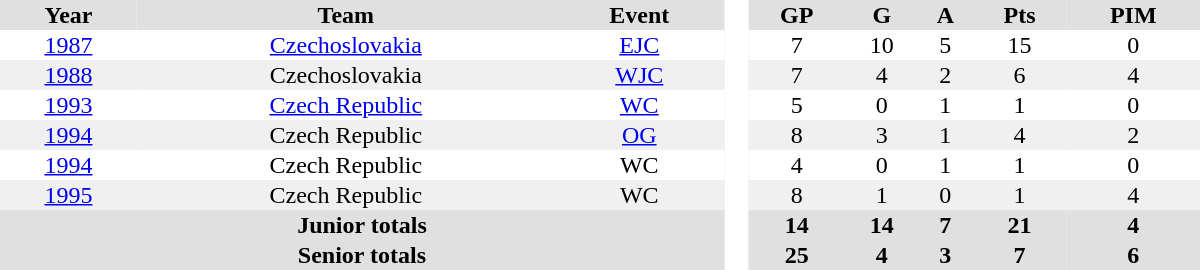<table border="0" cellpadding="1" cellspacing="0" style="text-align:center; width:50em">
<tr ALIGN="center" bgcolor="#e0e0e0">
<th>Year</th>
<th>Team</th>
<th>Event</th>
<th rowspan="99" bgcolor="#ffffff"> </th>
<th>GP</th>
<th>G</th>
<th>A</th>
<th>Pts</th>
<th>PIM</th>
</tr>
<tr>
<td><a href='#'>1987</a></td>
<td><a href='#'>Czechoslovakia</a></td>
<td><a href='#'>EJC</a></td>
<td>7</td>
<td>10</td>
<td>5</td>
<td>15</td>
<td>0</td>
</tr>
<tr bgcolor="#f0f0f0">
<td><a href='#'>1988</a></td>
<td>Czechoslovakia</td>
<td><a href='#'>WJC</a></td>
<td>7</td>
<td>4</td>
<td>2</td>
<td>6</td>
<td>4</td>
</tr>
<tr>
<td><a href='#'>1993</a></td>
<td><a href='#'>Czech Republic</a></td>
<td><a href='#'>WC</a></td>
<td>5</td>
<td>0</td>
<td>1</td>
<td>1</td>
<td>0</td>
</tr>
<tr bgcolor="#f0f0f0">
<td><a href='#'>1994</a></td>
<td>Czech Republic</td>
<td><a href='#'>OG</a></td>
<td>8</td>
<td>3</td>
<td>1</td>
<td>4</td>
<td>2</td>
</tr>
<tr>
<td><a href='#'>1994</a></td>
<td>Czech Republic</td>
<td>WC</td>
<td>4</td>
<td>0</td>
<td>1</td>
<td>1</td>
<td>0</td>
</tr>
<tr bgcolor="#f0f0f0">
<td><a href='#'>1995</a></td>
<td>Czech Republic</td>
<td>WC</td>
<td>8</td>
<td>1</td>
<td>0</td>
<td>1</td>
<td>4</td>
</tr>
<tr bgcolor="#e0e0e0">
<th colspan=3>Junior totals</th>
<th>14</th>
<th>14</th>
<th>7</th>
<th>21</th>
<th>4</th>
</tr>
<tr bgcolor="#e0e0e0">
<th colspan=3>Senior totals</th>
<th>25</th>
<th>4</th>
<th>3</th>
<th>7</th>
<th>6</th>
</tr>
</table>
